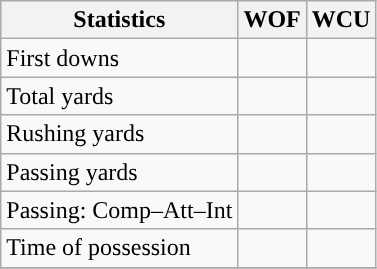<table class="wikitable" style="float: left;">
<tr>
<th>Statistics</th>
<th>WOF</th>
<th>WCU</th>
</tr>
<tr>
<td>First downs</td>
<td></td>
<td></td>
</tr>
<tr>
<td>Total yards</td>
<td></td>
<td></td>
</tr>
<tr>
<td>Rushing yards</td>
<td></td>
<td></td>
</tr>
<tr>
<td>Passing yards</td>
<td></td>
<td></td>
</tr>
<tr>
<td>Passing: Comp–Att–Int</td>
<td></td>
<td></td>
</tr>
<tr>
<td>Time of possession</td>
<td></td>
<td></td>
</tr>
<tr>
</tr>
</table>
